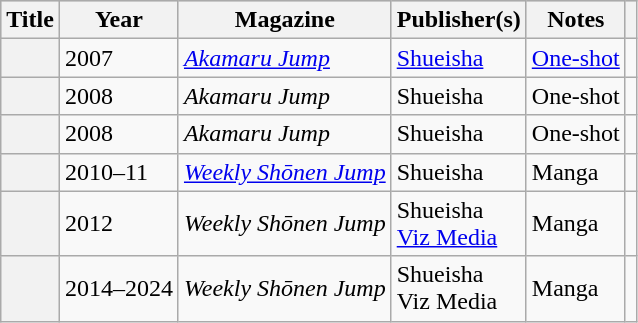<table class="wikitable plainrowheaders sortable">
<tr style="background:#ccc; text-align:center;">
<th scope="col">Title</th>
<th scope="col">Year</th>
<th>Magazine</th>
<th scope="col">Publisher(s)</th>
<th scope="col">Notes</th>
<th scope="col" class="unsortable"></th>
</tr>
<tr>
<th scope="row"></th>
<td>2007</td>
<td><em><a href='#'>Akamaru Jump</a></em></td>
<td><a href='#'>Shueisha</a></td>
<td><a href='#'>One-shot</a></td>
<td align="center"></td>
</tr>
<tr>
<th scope="row"></th>
<td>2008</td>
<td><em>Akamaru Jump</em></td>
<td>Shueisha</td>
<td>One-shot</td>
<td align="center"></td>
</tr>
<tr>
<th scope="row"></th>
<td>2008</td>
<td><em>Akamaru Jump</em></td>
<td>Shueisha</td>
<td>One-shot</td>
<td align="center"></td>
</tr>
<tr>
<th scope="row"></th>
<td>2010–11</td>
<td><em><a href='#'>Weekly Shōnen Jump</a></em></td>
<td>Shueisha</td>
<td>Manga</td>
<td align="center"></td>
</tr>
<tr>
<th scope="row"></th>
<td>2012</td>
<td><em>Weekly Shōnen Jump</em></td>
<td>Shueisha <br><a href='#'>Viz Media</a> </td>
<td>Manga</td>
<td align="center"></td>
</tr>
<tr>
<th scope="row"></th>
<td>2014–2024</td>
<td><em>Weekly Shōnen Jump</em></td>
<td>Shueisha <br>Viz Media </td>
<td>Manga</td>
<td align="center"></td>
</tr>
</table>
